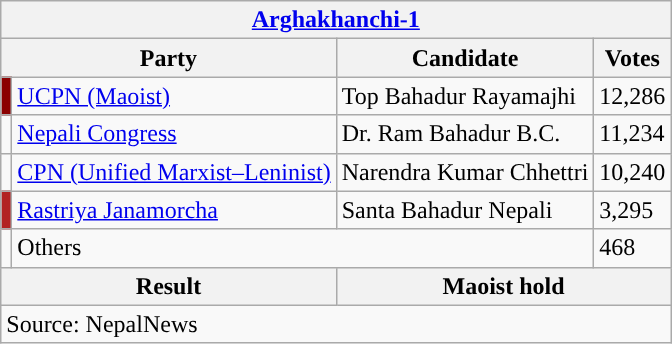<table class="wikitable">
<tr>
<th colspan="4"><a href='#'>Arghakhanchi-1</a></th>
</tr>
<tr>
<th colspan="2">Party</th>
<th>Candidate</th>
<th>Votes</th>
</tr>
<tr>
<td style="background-color:darkred"></td>
<td><a href='#'>UCPN (Maoist)</a></td>
<td>Top Bahadur Rayamajhi</td>
<td>12,286</td>
</tr>
<tr>
<td style="background-color:"></td>
<td><a href='#'>Nepali Congress</a></td>
<td>Dr. Ram Bahadur B.C.</td>
<td>11,234</td>
</tr>
<tr>
<td style="background-color:"></td>
<td><a href='#'>CPN (Unified Marxist–Leninist)</a></td>
<td>Narendra Kumar Chhettri</td>
<td>10,240</td>
</tr>
<tr>
<td style="background-color:firebrick"></td>
<td><a href='#'>Rastriya Janamorcha</a></td>
<td>Santa Bahadur Nepali</td>
<td>3,295</td>
</tr>
<tr>
<td></td>
<td colspan="2">Others</td>
<td>468</td>
</tr>
<tr>
<th colspan="2">Result</th>
<th colspan="2">Maoist hold</th>
</tr>
<tr>
<td colspan="4">Source: NepalNews</td>
</tr>
</table>
